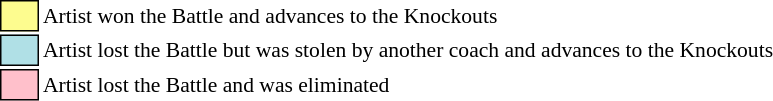<table class="toccolours" style="font-size: 90%; white-space: nowrap;">
<tr>
<td style="background-color:#fdfc8f; border: 1px solid black">      </td>
<td>Artist won the Battle and advances to the Knockouts</td>
</tr>
<tr>
<td style="background-color:#B0E0E6;; border: 1px solid black">      </td>
<td>Artist lost the Battle but was stolen by another coach and advances to the Knockouts</td>
</tr>
<tr>
<td style="background-color:pink; border: 1px solid black">      </td>
<td>Artist lost the Battle and was eliminated</td>
</tr>
<tr>
</tr>
</table>
